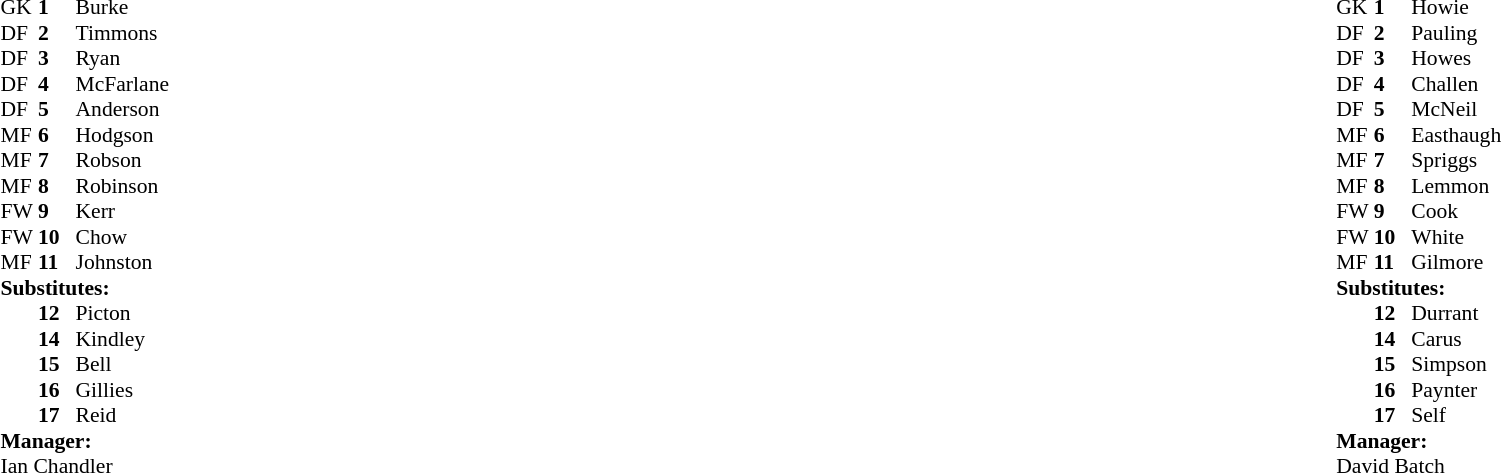<table width="100%">
<tr>
<td valign="top" width="50%"><br><table style="font-size: 90%" cellspacing="0" cellpadding="0">
<tr>
<th width=25></th>
<th width=25></th>
</tr>
<tr>
<td>GK</td>
<td><strong>1</strong></td>
<td>Burke</td>
</tr>
<tr>
<td>DF</td>
<td><strong>2</strong></td>
<td>Timmons</td>
</tr>
<tr>
<td>DF</td>
<td><strong>3</strong></td>
<td>Ryan</td>
</tr>
<tr>
<td>DF</td>
<td><strong>4</strong></td>
<td>McFarlane</td>
</tr>
<tr>
<td>DF</td>
<td><strong>5</strong></td>
<td>Anderson</td>
</tr>
<tr>
<td>MF</td>
<td><strong>6</strong></td>
<td>Hodgson</td>
<td></td>
<td></td>
</tr>
<tr>
<td>MF</td>
<td><strong>7</strong></td>
<td>Robson</td>
</tr>
<tr>
<td>MF</td>
<td><strong>8</strong></td>
<td>Robinson</td>
</tr>
<tr>
<td>FW</td>
<td><strong>9</strong></td>
<td>Kerr</td>
</tr>
<tr>
<td>FW</td>
<td><strong>10</strong></td>
<td>Chow</td>
<td></td>
<td></td>
</tr>
<tr>
<td>MF</td>
<td><strong>11</strong></td>
<td>Johnston</td>
<td></td>
<td></td>
</tr>
<tr>
<td colspan=3><strong>Substitutes:</strong></td>
</tr>
<tr>
<td></td>
<td><strong>12</strong></td>
<td>Picton</td>
<td></td>
<td></td>
</tr>
<tr>
<td></td>
<td><strong>14</strong></td>
<td>Kindley</td>
</tr>
<tr>
<td></td>
<td><strong>15</strong></td>
<td>Bell</td>
<td></td>
<td></td>
</tr>
<tr>
<td></td>
<td><strong>16</strong></td>
<td>Gillies</td>
<td></td>
<td></td>
</tr>
<tr>
<td></td>
<td><strong>17</strong></td>
<td>Reid</td>
</tr>
<tr>
<td colspan=3><strong>Manager:</strong></td>
</tr>
<tr>
<td colspan=4>Ian Chandler</td>
</tr>
</table>
</td>
<td></td>
<td valign="top" width="50%"><br><table style="font-size: 90%" cellspacing="0" cellpadding="0" align=center>
<tr>
<th width=25></th>
<th width=25></th>
</tr>
<tr>
<td>GK</td>
<td><strong>1</strong></td>
<td>Howie</td>
</tr>
<tr>
<td>DF</td>
<td><strong>2</strong></td>
<td>Pauling</td>
<td></td>
<td></td>
</tr>
<tr>
<td>DF</td>
<td><strong>3</strong></td>
<td>Howes</td>
</tr>
<tr>
<td>DF</td>
<td><strong>4</strong></td>
<td>Challen</td>
</tr>
<tr>
<td>DF</td>
<td><strong>5</strong></td>
<td>McNeil</td>
<td></td>
<td></td>
</tr>
<tr>
<td>MF</td>
<td><strong>6</strong></td>
<td>Easthaugh</td>
<td></td>
<td></td>
</tr>
<tr>
<td>MF</td>
<td><strong>7</strong></td>
<td>Spriggs</td>
</tr>
<tr>
<td>MF</td>
<td><strong>8</strong></td>
<td>Lemmon</td>
</tr>
<tr>
<td>FW</td>
<td><strong>9</strong></td>
<td>Cook</td>
</tr>
<tr>
<td>FW</td>
<td><strong>10</strong></td>
<td>White</td>
</tr>
<tr>
<td>MF</td>
<td><strong>11</strong></td>
<td>Gilmore</td>
</tr>
<tr>
<td colspan=3><strong>Substitutes:</strong></td>
</tr>
<tr>
<td></td>
<td><strong>12</strong></td>
<td>Durrant</td>
<td></td>
<td></td>
</tr>
<tr>
<td></td>
<td><strong>14</strong></td>
<td>Carus</td>
<td></td>
<td></td>
</tr>
<tr>
<td></td>
<td><strong>15</strong></td>
<td>Simpson</td>
</tr>
<tr>
<td></td>
<td><strong>16</strong></td>
<td>Paynter</td>
<td></td>
<td></td>
</tr>
<tr>
<td></td>
<td><strong>17</strong></td>
<td>Self</td>
</tr>
<tr>
<td colspan=3><strong>Manager:</strong></td>
</tr>
<tr>
<td colspan=4>David Batch</td>
</tr>
</table>
</td>
</tr>
</table>
